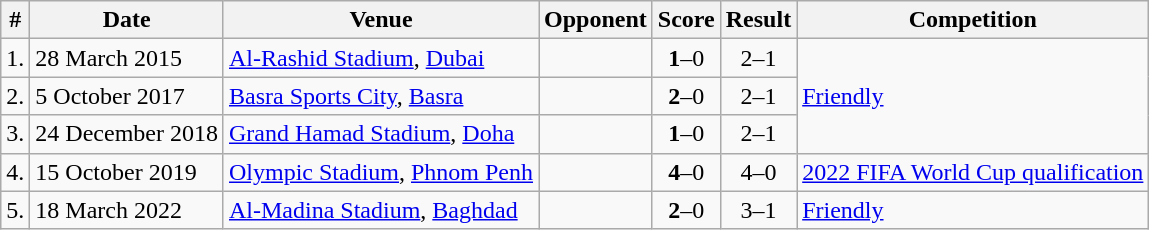<table class="wikitable">
<tr>
<th>#</th>
<th>Date</th>
<th>Venue</th>
<th>Opponent</th>
<th>Score</th>
<th>Result</th>
<th>Competition</th>
</tr>
<tr>
<td>1.</td>
<td>28 March 2015</td>
<td><a href='#'>Al-Rashid Stadium</a>, <a href='#'>Dubai</a></td>
<td></td>
<td align=center><strong>1</strong>–0</td>
<td align=center>2–1</td>
<td rowspan=3><a href='#'>Friendly</a></td>
</tr>
<tr>
<td>2.</td>
<td>5 October 2017</td>
<td><a href='#'>Basra Sports City</a>, <a href='#'>Basra</a></td>
<td></td>
<td align=center><strong>2</strong>–0</td>
<td align=center>2–1</td>
</tr>
<tr>
<td>3.</td>
<td>24 December 2018</td>
<td><a href='#'>Grand Hamad Stadium</a>, <a href='#'>Doha</a></td>
<td></td>
<td align=center><strong>1</strong>–0</td>
<td align=center>2–1</td>
</tr>
<tr>
<td>4.</td>
<td>15 October 2019</td>
<td><a href='#'>Olympic Stadium</a>, <a href='#'>Phnom Penh</a></td>
<td></td>
<td align=center><strong>4</strong>–0</td>
<td align=center>4–0</td>
<td><a href='#'>2022 FIFA World Cup qualification</a></td>
</tr>
<tr>
<td>5.</td>
<td>18 March 2022</td>
<td><a href='#'>Al-Madina Stadium</a>, <a href='#'>Baghdad</a></td>
<td></td>
<td align=center><strong>2</strong>–0</td>
<td align=center>3–1</td>
<td><a href='#'>Friendly</a></td>
</tr>
</table>
